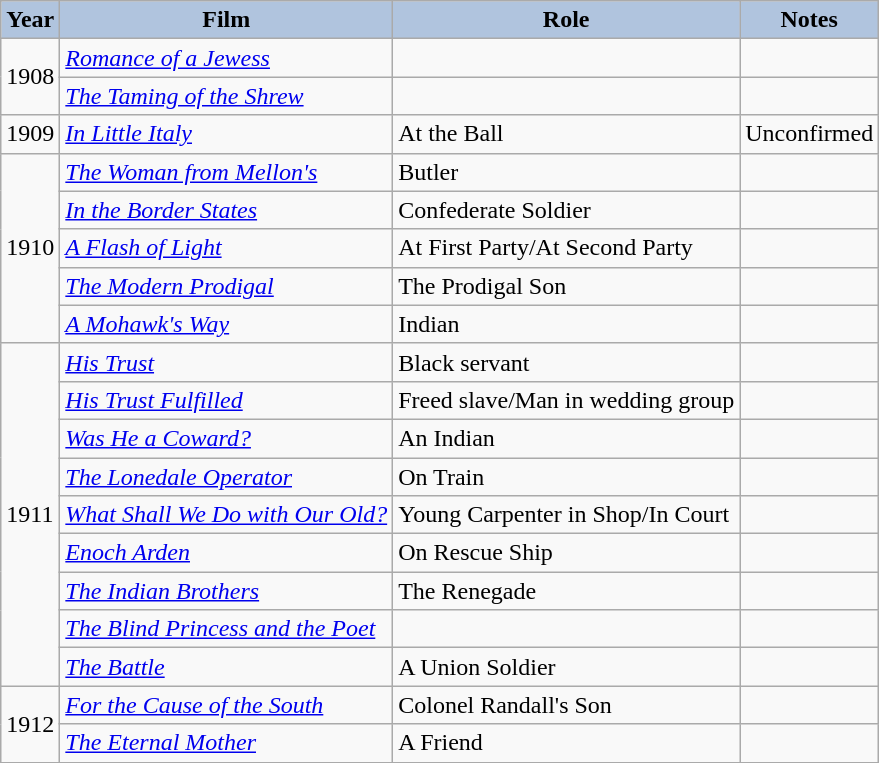<table class="wikitable">
<tr>
<th style="background:#B0C4DE;">Year</th>
<th style="background:#B0C4DE;">Film</th>
<th style="background:#B0C4DE;">Role</th>
<th style="background:#B0C4DE;">Notes</th>
</tr>
<tr>
<td rowspan=2>1908</td>
<td><em><a href='#'>Romance of a Jewess</a></em></td>
<td></td>
<td></td>
</tr>
<tr>
<td><em><a href='#'>The Taming of the Shrew</a></em></td>
<td></td>
<td></td>
</tr>
<tr>
<td>1909</td>
<td><em><a href='#'>In Little Italy</a></em></td>
<td>At the Ball</td>
<td>Unconfirmed</td>
</tr>
<tr>
<td rowspan=5>1910</td>
<td><em><a href='#'>The Woman from Mellon's</a></em></td>
<td>Butler</td>
<td></td>
</tr>
<tr>
<td><em><a href='#'>In the Border States</a></em></td>
<td>Confederate Soldier</td>
<td></td>
</tr>
<tr>
<td><em><a href='#'>A Flash of Light</a></em></td>
<td>At First Party/At Second Party</td>
<td></td>
</tr>
<tr>
<td><em><a href='#'>The Modern Prodigal</a></em></td>
<td>The Prodigal Son</td>
<td></td>
</tr>
<tr>
<td><em><a href='#'>A Mohawk's Way</a></em></td>
<td>Indian</td>
<td></td>
</tr>
<tr>
<td rowspan=9>1911</td>
<td><em><a href='#'>His Trust</a></em></td>
<td>Black servant</td>
<td></td>
</tr>
<tr>
<td><em><a href='#'>His Trust Fulfilled</a></em></td>
<td>Freed slave/Man in wedding group</td>
<td></td>
</tr>
<tr>
<td><em><a href='#'>Was He a Coward?</a></em></td>
<td>An Indian</td>
<td></td>
</tr>
<tr>
<td><em><a href='#'>The Lonedale Operator</a></em></td>
<td>On Train</td>
<td></td>
</tr>
<tr>
<td><em><a href='#'>What Shall We Do with Our Old?</a></em></td>
<td>Young Carpenter in Shop/In Court</td>
<td></td>
</tr>
<tr>
<td><em><a href='#'>Enoch Arden</a></em></td>
<td>On Rescue Ship</td>
<td></td>
</tr>
<tr>
<td><em><a href='#'>The Indian Brothers</a></em></td>
<td>The Renegade</td>
<td></td>
</tr>
<tr>
<td><em><a href='#'>The Blind Princess and the Poet</a></em></td>
<td></td>
<td></td>
</tr>
<tr>
<td><em><a href='#'>The Battle</a></em></td>
<td>A Union Soldier</td>
<td></td>
</tr>
<tr>
<td rowspan=9>1912</td>
<td><em><a href='#'>For the Cause of the South</a></em></td>
<td>Colonel Randall's Son</td>
<td></td>
</tr>
<tr>
<td><em><a href='#'>The Eternal Mother</a></em></td>
<td>A Friend</td>
<td></td>
</tr>
</table>
